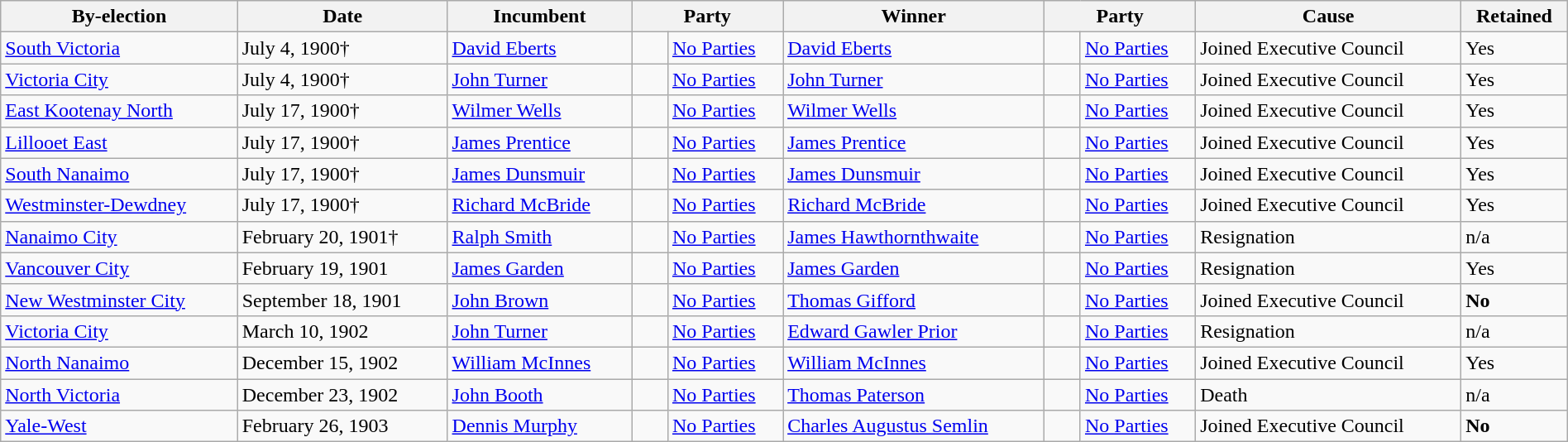<table class=wikitable style="width:100%">
<tr>
<th>By-election</th>
<th>Date</th>
<th>Incumbent</th>
<th colspan=2>Party</th>
<th>Winner</th>
<th colspan=2>Party</th>
<th>Cause</th>
<th>Retained</th>
</tr>
<tr>
<td><a href='#'>South Victoria</a></td>
<td>July 4, 1900†</td>
<td><a href='#'>David Eberts</a></td>
<td>    </td>
<td><a href='#'>No Parties</a></td>
<td><a href='#'>David Eberts</a></td>
<td>    </td>
<td><a href='#'>No Parties</a></td>
<td>Joined Executive Council</td>
<td>Yes</td>
</tr>
<tr>
<td><a href='#'>Victoria City</a></td>
<td>July 4, 1900†</td>
<td><a href='#'>John Turner</a></td>
<td>    </td>
<td><a href='#'>No Parties</a></td>
<td><a href='#'>John Turner</a></td>
<td>    </td>
<td><a href='#'>No Parties</a></td>
<td>Joined Executive Council</td>
<td>Yes</td>
</tr>
<tr>
<td><a href='#'>East Kootenay North</a></td>
<td>July 17, 1900†</td>
<td><a href='#'>Wilmer Wells</a></td>
<td>    </td>
<td><a href='#'>No Parties</a></td>
<td><a href='#'>Wilmer Wells</a></td>
<td>    </td>
<td><a href='#'>No Parties</a></td>
<td>Joined Executive Council</td>
<td>Yes</td>
</tr>
<tr>
<td><a href='#'>Lillooet East</a></td>
<td>July 17, 1900†</td>
<td><a href='#'>James Prentice</a></td>
<td>    </td>
<td><a href='#'>No Parties</a></td>
<td><a href='#'>James Prentice</a></td>
<td>    </td>
<td><a href='#'>No Parties</a></td>
<td>Joined Executive Council</td>
<td>Yes</td>
</tr>
<tr>
<td><a href='#'>South Nanaimo</a></td>
<td>July 17, 1900†</td>
<td><a href='#'>James Dunsmuir</a></td>
<td>    </td>
<td><a href='#'>No Parties</a></td>
<td><a href='#'>James Dunsmuir</a></td>
<td>    </td>
<td><a href='#'>No Parties</a></td>
<td>Joined Executive Council</td>
<td>Yes</td>
</tr>
<tr>
<td><a href='#'>Westminster-Dewdney</a></td>
<td>July 17, 1900†</td>
<td><a href='#'>Richard McBride</a></td>
<td>    </td>
<td><a href='#'>No Parties</a></td>
<td><a href='#'>Richard McBride</a></td>
<td>    </td>
<td><a href='#'>No Parties</a></td>
<td>Joined Executive Council</td>
<td>Yes</td>
</tr>
<tr>
<td><a href='#'>Nanaimo City</a></td>
<td>February 20, 1901†</td>
<td><a href='#'>Ralph Smith</a></td>
<td>    </td>
<td><a href='#'>No Parties</a></td>
<td><a href='#'>James Hawthornthwaite</a></td>
<td>    </td>
<td><a href='#'>No Parties</a></td>
<td>Resignation</td>
<td>n/a</td>
</tr>
<tr>
<td><a href='#'>Vancouver City</a></td>
<td>February 19, 1901</td>
<td><a href='#'>James Garden</a></td>
<td>    </td>
<td><a href='#'>No Parties</a></td>
<td><a href='#'>James Garden</a></td>
<td>    </td>
<td><a href='#'>No Parties</a></td>
<td>Resignation</td>
<td>Yes</td>
</tr>
<tr>
<td><a href='#'>New Westminster City</a></td>
<td>September 18, 1901</td>
<td><a href='#'>John Brown</a></td>
<td>    </td>
<td><a href='#'>No Parties</a></td>
<td><a href='#'>Thomas Gifford</a></td>
<td>    </td>
<td><a href='#'>No Parties</a></td>
<td>Joined Executive Council</td>
<td><strong>No</strong></td>
</tr>
<tr>
<td><a href='#'>Victoria City</a></td>
<td>March 10, 1902</td>
<td><a href='#'>John Turner</a></td>
<td>    </td>
<td><a href='#'>No Parties</a></td>
<td><a href='#'>Edward Gawler Prior</a></td>
<td>    </td>
<td><a href='#'>No Parties</a></td>
<td>Resignation</td>
<td>n/a</td>
</tr>
<tr>
<td><a href='#'>North Nanaimo</a></td>
<td>December 15, 1902</td>
<td><a href='#'>William McInnes</a></td>
<td>    </td>
<td><a href='#'>No Parties</a></td>
<td><a href='#'>William McInnes</a></td>
<td>    </td>
<td><a href='#'>No Parties</a></td>
<td>Joined Executive Council</td>
<td>Yes</td>
</tr>
<tr>
<td><a href='#'>North Victoria</a></td>
<td>December 23, 1902</td>
<td><a href='#'>John Booth</a></td>
<td>    </td>
<td><a href='#'>No Parties</a></td>
<td><a href='#'>Thomas Paterson</a></td>
<td>    </td>
<td><a href='#'>No Parties</a></td>
<td>Death</td>
<td>n/a</td>
</tr>
<tr>
<td><a href='#'>Yale-West</a></td>
<td>February 26, 1903</td>
<td><a href='#'>Dennis Murphy</a></td>
<td>    </td>
<td><a href='#'>No Parties</a></td>
<td><a href='#'>Charles Augustus Semlin</a></td>
<td>    </td>
<td><a href='#'>No Parties</a></td>
<td>Joined Executive Council</td>
<td><strong>No</strong></td>
</tr>
</table>
